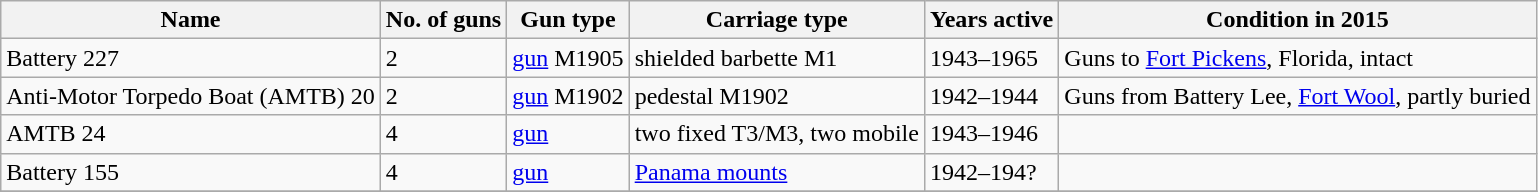<table class="wikitable">
<tr>
<th>Name</th>
<th>No. of guns</th>
<th>Gun type</th>
<th>Carriage type</th>
<th>Years active</th>
<th>Condition in 2015</th>
</tr>
<tr>
<td>Battery 227</td>
<td>2</td>
<td><a href='#'> gun</a> M1905</td>
<td>shielded barbette M1</td>
<td>1943–1965</td>
<td>Guns to <a href='#'>Fort Pickens</a>, Florida, intact</td>
</tr>
<tr>
<td>Anti-Motor Torpedo Boat (AMTB) 20</td>
<td>2</td>
<td><a href='#'> gun</a> M1902</td>
<td>pedestal M1902</td>
<td>1942–1944</td>
<td>Guns from Battery Lee, <a href='#'>Fort Wool</a>, partly buried</td>
</tr>
<tr>
<td>AMTB 24</td>
<td>4</td>
<td><a href='#'> gun</a></td>
<td>two fixed T3/M3, two mobile</td>
<td>1943–1946</td>
<td></td>
</tr>
<tr>
<td>Battery 155</td>
<td>4</td>
<td><a href='#'> gun</a></td>
<td><a href='#'>Panama mounts</a></td>
<td>1942–194?</td>
<td></td>
</tr>
<tr>
</tr>
</table>
